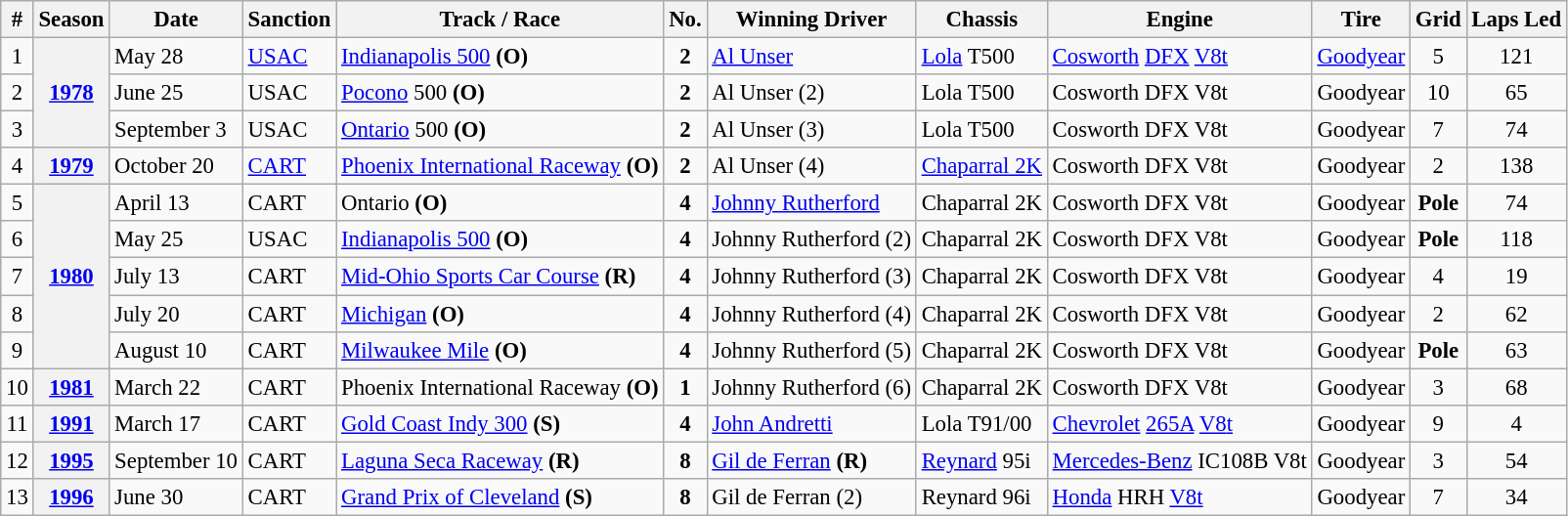<table class="wikitable" style="font-size:95%;">
<tr>
<th>#</th>
<th>Season</th>
<th>Date</th>
<th>Sanction</th>
<th>Track / Race</th>
<th>No.</th>
<th>Winning Driver</th>
<th>Chassis</th>
<th>Engine</th>
<th>Tire</th>
<th>Grid</th>
<th>Laps Led</th>
</tr>
<tr>
<td align=center>1</td>
<th rowspan=3><a href='#'>1978</a></th>
<td>May 28</td>
<td><a href='#'>USAC</a></td>
<td><a href='#'>Indianapolis 500</a> <strong>(O)</strong></td>
<td align=center><strong>2</strong></td>
<td> <a href='#'>Al Unser</a></td>
<td><a href='#'>Lola</a> T500</td>
<td><a href='#'>Cosworth</a> <a href='#'>DFX</a> <a href='#'>V8</a><a href='#'>t</a></td>
<td><a href='#'>Goodyear</a></td>
<td align=center>5</td>
<td align=center>121</td>
</tr>
<tr>
<td align=center>2</td>
<td>June 25</td>
<td>USAC</td>
<td><a href='#'>Pocono</a> 500 <strong>(O)</strong></td>
<td align=center><strong>2</strong></td>
<td> Al Unser (2)</td>
<td>Lola T500</td>
<td>Cosworth DFX V8t</td>
<td>Goodyear</td>
<td align=center>10</td>
<td align=center>65</td>
</tr>
<tr>
<td align=center>3</td>
<td>September 3</td>
<td>USAC</td>
<td><a href='#'>Ontario</a> 500 <strong>(O)</strong></td>
<td align=center><strong>2</strong></td>
<td> Al Unser (3)</td>
<td>Lola T500</td>
<td>Cosworth DFX V8t</td>
<td>Goodyear</td>
<td align=center>7</td>
<td align=center>74</td>
</tr>
<tr>
<td align=center>4</td>
<th><a href='#'>1979</a></th>
<td>October 20</td>
<td><a href='#'>CART</a></td>
<td><a href='#'>Phoenix International Raceway</a> <strong>(O)</strong></td>
<td align=center><strong>2</strong></td>
<td> Al Unser (4)</td>
<td><a href='#'>Chaparral 2K</a></td>
<td>Cosworth DFX V8t</td>
<td>Goodyear</td>
<td align=center>2</td>
<td align=center>138</td>
</tr>
<tr>
<td align=center>5</td>
<th rowspan=5><a href='#'>1980</a></th>
<td>April 13</td>
<td>CART</td>
<td>Ontario <strong>(O)</strong></td>
<td align=center><strong>4</strong></td>
<td> <a href='#'>Johnny Rutherford</a></td>
<td>Chaparral 2K</td>
<td>Cosworth DFX V8t</td>
<td>Goodyear</td>
<td align=center><strong>Pole</strong></td>
<td align=center>74</td>
</tr>
<tr>
<td align=center>6</td>
<td>May 25</td>
<td>USAC</td>
<td><a href='#'>Indianapolis 500</a> <strong>(O)</strong></td>
<td align=center><strong>4</strong></td>
<td> Johnny Rutherford (2)</td>
<td>Chaparral 2K</td>
<td>Cosworth DFX V8t</td>
<td>Goodyear</td>
<td align=center><strong>Pole</strong></td>
<td align=center>118</td>
</tr>
<tr>
<td align=center>7</td>
<td>July 13</td>
<td>CART</td>
<td><a href='#'>Mid-Ohio Sports Car Course</a> <strong>(R)</strong></td>
<td align=center><strong>4</strong></td>
<td> Johnny Rutherford (3)</td>
<td>Chaparral 2K</td>
<td>Cosworth DFX V8t</td>
<td>Goodyear</td>
<td align=center>4</td>
<td align=center>19</td>
</tr>
<tr>
<td align=center>8</td>
<td>July 20</td>
<td>CART</td>
<td><a href='#'>Michigan</a> <strong>(O)</strong></td>
<td align=center><strong>4</strong></td>
<td> Johnny Rutherford (4)</td>
<td>Chaparral 2K</td>
<td>Cosworth DFX V8t</td>
<td>Goodyear</td>
<td align=center>2</td>
<td align=center>62</td>
</tr>
<tr>
<td align=center>9</td>
<td>August 10</td>
<td>CART</td>
<td><a href='#'>Milwaukee Mile</a> <strong>(O)</strong></td>
<td align=center><strong>4</strong></td>
<td> Johnny Rutherford (5)</td>
<td>Chaparral 2K</td>
<td>Cosworth DFX V8t</td>
<td>Goodyear</td>
<td align=center><strong>Pole</strong></td>
<td align=center>63</td>
</tr>
<tr>
<td align=center>10</td>
<th><a href='#'>1981</a></th>
<td>March 22</td>
<td>CART</td>
<td>Phoenix International Raceway <strong>(O)</strong></td>
<td align=center><strong>1</strong></td>
<td> Johnny Rutherford (6)</td>
<td>Chaparral 2K</td>
<td>Cosworth DFX V8t</td>
<td>Goodyear</td>
<td align=center>3</td>
<td align=center>68</td>
</tr>
<tr>
<td align=center>11</td>
<th><a href='#'>1991</a></th>
<td>March 17</td>
<td>CART</td>
<td><a href='#'>Gold Coast Indy 300</a> <strong>(S)</strong></td>
<td align=center><strong>4</strong></td>
<td> <a href='#'>John Andretti</a></td>
<td>Lola T91/00</td>
<td><a href='#'>Chevrolet</a> <a href='#'>265A</a> <a href='#'>V8</a><a href='#'>t</a></td>
<td>Goodyear</td>
<td align=center>9</td>
<td align=center>4</td>
</tr>
<tr>
<td align=center>12</td>
<th><a href='#'>1995</a></th>
<td>September 10</td>
<td>CART</td>
<td><a href='#'>Laguna Seca Raceway</a> <strong>(R)</strong></td>
<td align=center><strong>8</strong></td>
<td> <a href='#'>Gil de Ferran</a> <strong>(R)</strong></td>
<td><a href='#'>Reynard</a> 95i</td>
<td><a href='#'>Mercedes-Benz</a> IC108B V8t</td>
<td>Goodyear</td>
<td align=center>3</td>
<td align=center>54</td>
</tr>
<tr>
<td align=center>13</td>
<th><a href='#'>1996</a></th>
<td>June 30</td>
<td>CART</td>
<td><a href='#'>Grand Prix of Cleveland</a> <strong>(S)</strong></td>
<td align=center><strong>8</strong></td>
<td> Gil de Ferran (2)</td>
<td>Reynard 96i</td>
<td><a href='#'>Honda</a> HRH <a href='#'>V8</a><a href='#'>t</a></td>
<td>Goodyear</td>
<td align=center>7</td>
<td align=center>34</td>
</tr>
</table>
